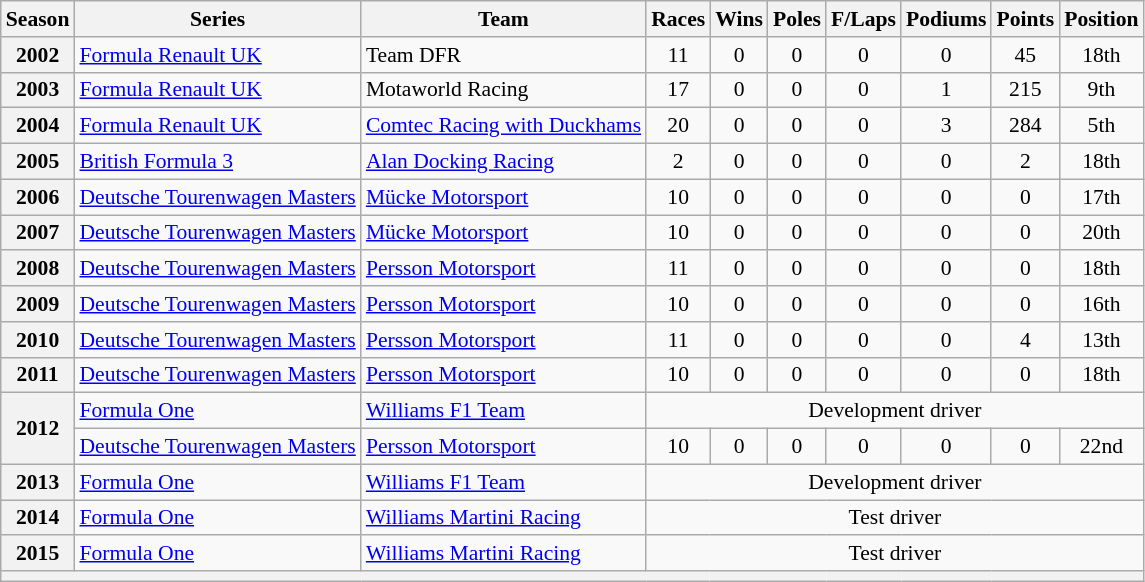<table class="wikitable" style="font-size: 90%; text-align:center">
<tr>
<th>Season</th>
<th>Series</th>
<th>Team</th>
<th>Races</th>
<th>Wins</th>
<th>Poles</th>
<th>F/Laps</th>
<th>Podiums</th>
<th>Points</th>
<th>Position</th>
</tr>
<tr>
<th>2002</th>
<td align="left"><a href='#'>Formula Renault UK</a></td>
<td align="left">Team DFR</td>
<td>11</td>
<td>0</td>
<td>0</td>
<td>0</td>
<td>0</td>
<td>45</td>
<td>18th</td>
</tr>
<tr>
<th>2003</th>
<td align="left"><a href='#'>Formula Renault UK</a></td>
<td align="left">Motaworld Racing</td>
<td>17</td>
<td>0</td>
<td>0</td>
<td>0</td>
<td>1</td>
<td>215</td>
<td>9th</td>
</tr>
<tr>
<th>2004</th>
<td align="left"><a href='#'>Formula Renault UK</a></td>
<td align="left"><a href='#'>Comtec Racing with Duckhams</a></td>
<td>20</td>
<td>0</td>
<td>0</td>
<td>0</td>
<td>3</td>
<td>284</td>
<td>5th</td>
</tr>
<tr>
<th>2005</th>
<td align="left"><a href='#'>British Formula 3</a></td>
<td align="left"><a href='#'>Alan Docking Racing</a></td>
<td>2</td>
<td>0</td>
<td>0</td>
<td>0</td>
<td>0</td>
<td>2</td>
<td>18th</td>
</tr>
<tr>
<th>2006</th>
<td align="left"><a href='#'>Deutsche Tourenwagen Masters</a></td>
<td align="left"><a href='#'>Mücke Motorsport</a></td>
<td>10</td>
<td>0</td>
<td>0</td>
<td>0</td>
<td>0</td>
<td>0</td>
<td>17th</td>
</tr>
<tr>
<th>2007</th>
<td align="left"><a href='#'>Deutsche Tourenwagen Masters</a></td>
<td align="left"><a href='#'>Mücke Motorsport</a></td>
<td>10</td>
<td>0</td>
<td>0</td>
<td>0</td>
<td>0</td>
<td>0</td>
<td>20th</td>
</tr>
<tr>
<th>2008</th>
<td align="left"><a href='#'>Deutsche Tourenwagen Masters</a></td>
<td align="left"><a href='#'>Persson Motorsport</a></td>
<td>11</td>
<td>0</td>
<td>0</td>
<td>0</td>
<td>0</td>
<td>0</td>
<td>18th</td>
</tr>
<tr>
<th>2009</th>
<td align="left"><a href='#'>Deutsche Tourenwagen Masters</a></td>
<td align="left"><a href='#'>Persson Motorsport</a></td>
<td>10</td>
<td>0</td>
<td>0</td>
<td>0</td>
<td>0</td>
<td>0</td>
<td>16th</td>
</tr>
<tr>
<th>2010</th>
<td align="left"><a href='#'>Deutsche Tourenwagen Masters</a></td>
<td align="left"><a href='#'>Persson Motorsport</a></td>
<td>11</td>
<td>0</td>
<td>0</td>
<td>0</td>
<td>0</td>
<td>4</td>
<td>13th</td>
</tr>
<tr>
<th>2011</th>
<td align="left"><a href='#'>Deutsche Tourenwagen Masters</a></td>
<td align="left"><a href='#'>Persson Motorsport</a></td>
<td>10</td>
<td>0</td>
<td>0</td>
<td>0</td>
<td>0</td>
<td>0</td>
<td>18th</td>
</tr>
<tr>
<th rowspan="2">2012</th>
<td align="left"><a href='#'>Formula One</a></td>
<td align="left"><a href='#'>Williams F1 Team</a></td>
<td colspan="7">Development driver</td>
</tr>
<tr>
<td align="left"><a href='#'>Deutsche Tourenwagen Masters</a></td>
<td align="left"><a href='#'>Persson Motorsport</a></td>
<td>10</td>
<td>0</td>
<td>0</td>
<td>0</td>
<td>0</td>
<td>0</td>
<td>22nd</td>
</tr>
<tr>
<th>2013</th>
<td align="left"><a href='#'>Formula One</a></td>
<td align="left"><a href='#'>Williams F1 Team</a></td>
<td colspan="7">Development driver</td>
</tr>
<tr>
<th>2014</th>
<td align="left"><a href='#'>Formula One</a></td>
<td align="left"><a href='#'>Williams Martini Racing</a></td>
<td colspan="7">Test driver</td>
</tr>
<tr>
<th>2015</th>
<td align="left"><a href='#'>Formula One</a></td>
<td align="left"><a href='#'>Williams Martini Racing</a></td>
<td colspan="7">Test driver</td>
</tr>
<tr>
<th colspan="10"></th>
</tr>
</table>
